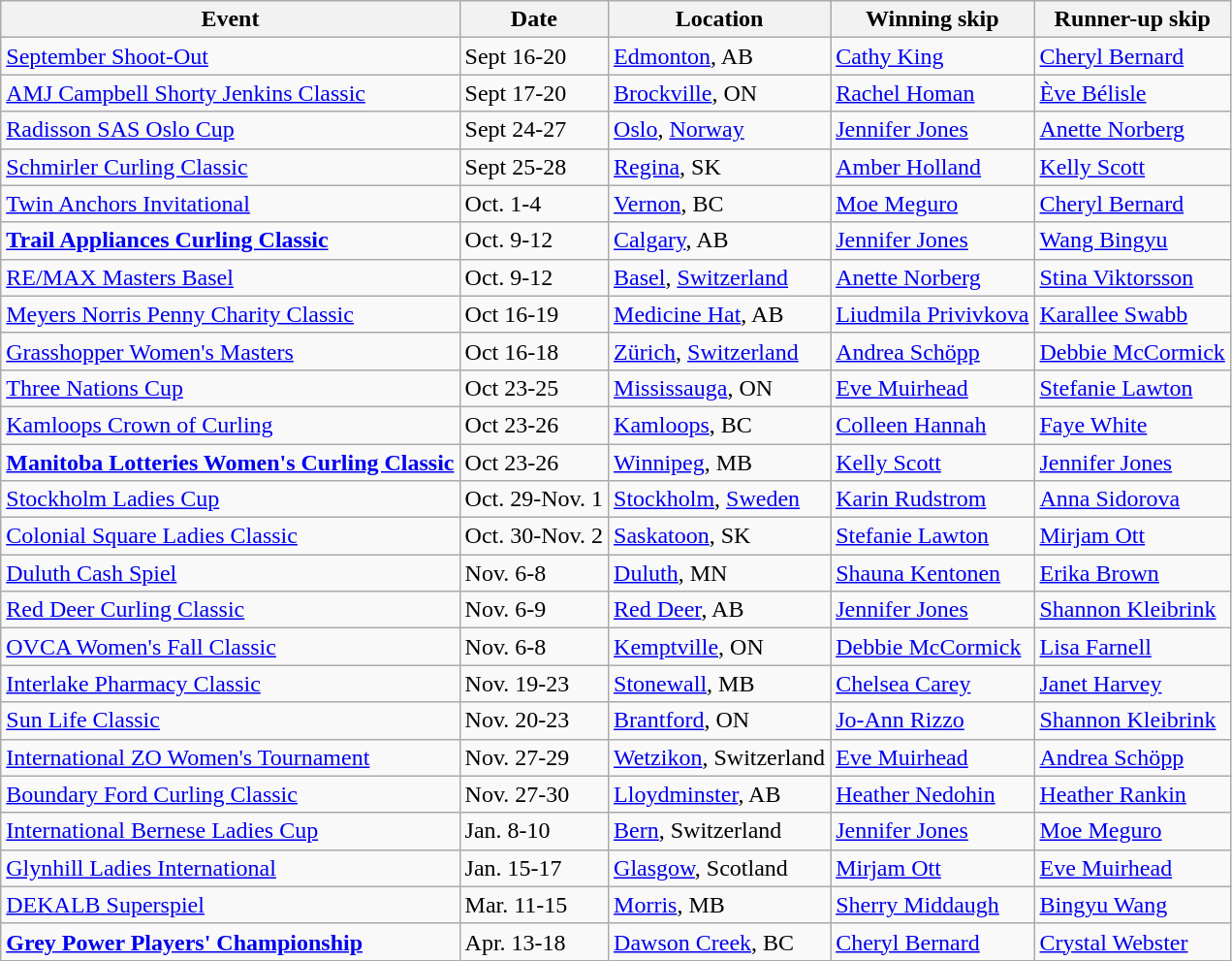<table class="wikitable">
<tr>
<th>Event</th>
<th>Date</th>
<th>Location</th>
<th>Winning skip</th>
<th>Runner-up skip</th>
</tr>
<tr>
<td><a href='#'>September Shoot-Out</a></td>
<td>Sept 16-20</td>
<td><a href='#'>Edmonton</a>, AB</td>
<td> <a href='#'>Cathy King</a></td>
<td> <a href='#'>Cheryl Bernard</a></td>
</tr>
<tr>
<td><a href='#'>AMJ Campbell Shorty Jenkins Classic</a></td>
<td>Sept 17-20</td>
<td><a href='#'>Brockville</a>, ON</td>
<td> <a href='#'>Rachel Homan</a></td>
<td> <a href='#'>Ève Bélisle</a></td>
</tr>
<tr>
<td><a href='#'>Radisson SAS Oslo Cup</a></td>
<td>Sept 24-27</td>
<td><a href='#'>Oslo</a>, <a href='#'>Norway</a></td>
<td> <a href='#'>Jennifer Jones</a></td>
<td> <a href='#'>Anette Norberg</a></td>
</tr>
<tr>
<td><a href='#'>Schmirler Curling Classic</a></td>
<td>Sept 25-28</td>
<td><a href='#'>Regina</a>, SK</td>
<td> <a href='#'>Amber Holland</a></td>
<td> <a href='#'>Kelly Scott</a></td>
</tr>
<tr>
<td><a href='#'>Twin Anchors Invitational</a></td>
<td>Oct. 1-4</td>
<td><a href='#'>Vernon</a>, BC</td>
<td> <a href='#'>Moe Meguro</a></td>
<td> <a href='#'>Cheryl Bernard</a></td>
</tr>
<tr>
<td><strong><a href='#'>Trail Appliances Curling Classic</a></strong></td>
<td>Oct. 9-12</td>
<td><a href='#'>Calgary</a>, AB</td>
<td> <a href='#'>Jennifer Jones</a></td>
<td> <a href='#'>Wang Bingyu</a></td>
</tr>
<tr>
<td><a href='#'>RE/MAX Masters Basel</a></td>
<td>Oct. 9-12</td>
<td><a href='#'>Basel</a>, <a href='#'>Switzerland</a></td>
<td> <a href='#'>Anette Norberg</a></td>
<td><a href='#'>Stina Viktorsson</a></td>
</tr>
<tr>
<td><a href='#'>Meyers Norris Penny Charity Classic</a></td>
<td>Oct 16-19</td>
<td><a href='#'>Medicine Hat</a>, AB</td>
<td> <a href='#'>Liudmila Privivkova</a></td>
<td> <a href='#'>Karallee Swabb</a></td>
</tr>
<tr>
<td><a href='#'>Grasshopper Women's Masters</a></td>
<td>Oct 16-18</td>
<td><a href='#'>Zürich</a>, <a href='#'>Switzerland</a></td>
<td> <a href='#'>Andrea Schöpp</a></td>
<td> <a href='#'>Debbie McCormick</a></td>
</tr>
<tr>
<td><a href='#'>Three Nations Cup</a></td>
<td>Oct 23-25</td>
<td><a href='#'>Mississauga</a>, ON</td>
<td> <a href='#'>Eve Muirhead</a></td>
<td> <a href='#'>Stefanie Lawton</a></td>
</tr>
<tr>
<td><a href='#'>Kamloops Crown of Curling</a></td>
<td>Oct 23-26</td>
<td><a href='#'>Kamloops</a>, BC</td>
<td> <a href='#'>Colleen Hannah</a></td>
<td> <a href='#'>Faye White</a></td>
</tr>
<tr>
<td><strong><a href='#'>Manitoba Lotteries Women's Curling Classic</a></strong></td>
<td>Oct 23-26</td>
<td><a href='#'>Winnipeg</a>, MB</td>
<td> <a href='#'>Kelly Scott</a></td>
<td> <a href='#'>Jennifer Jones</a></td>
</tr>
<tr>
<td><a href='#'>Stockholm Ladies Cup</a></td>
<td>Oct. 29-Nov. 1</td>
<td><a href='#'>Stockholm</a>, <a href='#'>Sweden</a></td>
<td> <a href='#'>Karin Rudstrom</a></td>
<td> <a href='#'>Anna Sidorova</a></td>
</tr>
<tr>
<td><a href='#'>Colonial Square Ladies Classic</a></td>
<td>Oct. 30-Nov. 2</td>
<td><a href='#'>Saskatoon</a>, SK</td>
<td> <a href='#'>Stefanie Lawton</a></td>
<td> <a href='#'>Mirjam Ott</a></td>
</tr>
<tr>
<td><a href='#'>Duluth Cash Spiel</a></td>
<td>Nov. 6-8</td>
<td><a href='#'>Duluth</a>, MN</td>
<td> <a href='#'>Shauna Kentonen</a></td>
<td> <a href='#'>Erika Brown</a></td>
</tr>
<tr>
<td><a href='#'>Red Deer Curling Classic</a></td>
<td>Nov. 6-9</td>
<td><a href='#'>Red Deer</a>, AB</td>
<td> <a href='#'>Jennifer Jones</a></td>
<td> <a href='#'>Shannon Kleibrink</a></td>
</tr>
<tr>
<td><a href='#'>OVCA Women's Fall Classic</a></td>
<td>Nov. 6-8</td>
<td><a href='#'>Kemptville</a>, ON</td>
<td> <a href='#'>Debbie McCormick</a></td>
<td> <a href='#'>Lisa Farnell</a></td>
</tr>
<tr>
<td><a href='#'>Interlake Pharmacy Classic</a></td>
<td>Nov. 19-23</td>
<td><a href='#'>Stonewall</a>, MB</td>
<td> <a href='#'>Chelsea Carey</a></td>
<td> <a href='#'>Janet Harvey</a></td>
</tr>
<tr>
<td><a href='#'>Sun Life Classic</a></td>
<td>Nov. 20-23</td>
<td><a href='#'>Brantford</a>, ON</td>
<td> <a href='#'>Jo-Ann Rizzo</a></td>
<td> <a href='#'>Shannon Kleibrink</a></td>
</tr>
<tr>
<td><a href='#'>International ZO Women's Tournament</a></td>
<td>Nov. 27-29</td>
<td><a href='#'>Wetzikon</a>, Switzerland</td>
<td> <a href='#'>Eve Muirhead</a></td>
<td> <a href='#'>Andrea Schöpp</a></td>
</tr>
<tr>
<td><a href='#'>Boundary Ford Curling Classic</a></td>
<td>Nov. 27-30</td>
<td><a href='#'>Lloydminster</a>, AB</td>
<td> <a href='#'>Heather Nedohin</a></td>
<td> <a href='#'>Heather Rankin</a></td>
</tr>
<tr>
<td><a href='#'>International Bernese Ladies Cup</a></td>
<td>Jan. 8-10</td>
<td><a href='#'>Bern</a>, Switzerland</td>
<td> <a href='#'>Jennifer Jones</a></td>
<td> <a href='#'>Moe Meguro</a></td>
</tr>
<tr>
<td><a href='#'>Glynhill Ladies International</a></td>
<td>Jan. 15-17</td>
<td><a href='#'>Glasgow</a>, Scotland</td>
<td> <a href='#'>Mirjam Ott</a></td>
<td> <a href='#'>Eve Muirhead</a></td>
</tr>
<tr>
<td><a href='#'>DEKALB Superspiel</a></td>
<td>Mar. 11-15</td>
<td><a href='#'>Morris</a>, MB</td>
<td> <a href='#'>Sherry Middaugh</a></td>
<td> <a href='#'>Bingyu Wang</a></td>
</tr>
<tr>
<td><strong><a href='#'>Grey Power Players' Championship</a></strong></td>
<td>Apr. 13-18</td>
<td><a href='#'>Dawson Creek</a>, BC</td>
<td> <a href='#'>Cheryl Bernard</a></td>
<td> <a href='#'>Crystal Webster</a></td>
</tr>
</table>
